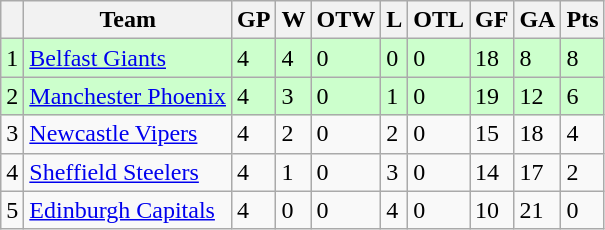<table class="wikitable">
<tr>
<th></th>
<th>Team</th>
<th>GP</th>
<th>W</th>
<th>OTW</th>
<th>L</th>
<th>OTL</th>
<th>GF</th>
<th>GA</th>
<th>Pts</th>
</tr>
<tr bgcolor="#CCFFCC">
<td>1</td>
<td><a href='#'>Belfast Giants</a></td>
<td>4</td>
<td>4</td>
<td>0</td>
<td>0</td>
<td>0</td>
<td>18</td>
<td>8</td>
<td>8</td>
</tr>
<tr bgcolor="#CCFFCC">
<td>2</td>
<td><a href='#'>Manchester Phoenix</a></td>
<td>4</td>
<td>3</td>
<td>0</td>
<td>1</td>
<td>0</td>
<td>19</td>
<td>12</td>
<td>6</td>
</tr>
<tr>
<td>3</td>
<td><a href='#'>Newcastle Vipers</a></td>
<td>4</td>
<td>2</td>
<td>0</td>
<td>2</td>
<td>0</td>
<td>15</td>
<td>18</td>
<td>4</td>
</tr>
<tr>
<td>4</td>
<td><a href='#'>Sheffield Steelers</a></td>
<td>4</td>
<td>1</td>
<td>0</td>
<td>3</td>
<td>0</td>
<td>14</td>
<td>17</td>
<td>2</td>
</tr>
<tr>
<td>5</td>
<td><a href='#'>Edinburgh Capitals</a></td>
<td>4</td>
<td>0</td>
<td>0</td>
<td>4</td>
<td>0</td>
<td>10</td>
<td>21</td>
<td>0</td>
</tr>
</table>
